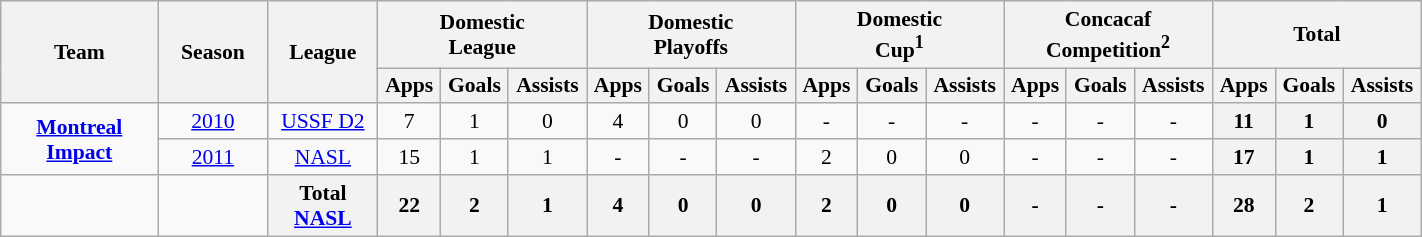<table class="wikitable" style=font-size:90% text-align: center width=75%>
<tr>
<th rowspan=2 width=10%><strong>Team</strong></th>
<th rowspan=2 width=7%><strong>Season</strong></th>
<th rowspan=2 width=7%><strong>League</strong></th>
<th colspan=3 width=10%>Domestic<br>League</th>
<th colspan=3 width=10%>Domestic<br>Playoffs</th>
<th colspan=3 width=10%>Domestic<br>Cup<sup>1</sup></th>
<th colspan=3 width=10%>Concacaf<br>Competition<sup>2</sup></th>
<th colspan=3 width=10%>Total</th>
</tr>
<tr>
<th align=center><strong>Apps</strong></th>
<th align=center><strong>Goals</strong></th>
<th align=center><strong>Assists</strong></th>
<th align=center><strong>Apps</strong></th>
<th align=center><strong>Goals</strong></th>
<th align=center><strong>Assists</strong></th>
<th align=center><strong>Apps</strong></th>
<th align=center><strong>Goals</strong></th>
<th align=center><strong>Assists</strong></th>
<th align=center><strong>Apps</strong></th>
<th align=center><strong>Goals</strong></th>
<th align=center><strong>Assists</strong></th>
<th align=center><strong>Apps</strong></th>
<th align=center><strong>Goals</strong></th>
<th align=center><strong>Assists</strong></th>
</tr>
<tr>
<td rowspan=2 align=center><strong><a href='#'>Montreal Impact</a></strong></td>
<td align=center><a href='#'>2010</a></td>
<td align=center><a href='#'>USSF D2</a></td>
<td align=center>7</td>
<td align=center>1</td>
<td align=center>0</td>
<td align=center>4</td>
<td align=center>0</td>
<td align=center>0</td>
<td align=center>-</td>
<td align=center>-</td>
<td align=center>-</td>
<td align=center>-</td>
<td align=center>-</td>
<td align=center>-</td>
<th align=center><strong>11</strong></th>
<th align=center><strong>1</strong></th>
<th align=center><strong>0</strong></th>
</tr>
<tr>
<td align=center><a href='#'>2011</a></td>
<td align=center><a href='#'>NASL</a></td>
<td align=center>15</td>
<td align=center>1</td>
<td align=center>1</td>
<td align=center>-</td>
<td align=center>-</td>
<td align=center>-</td>
<td align=center>2</td>
<td align=center>0</td>
<td align=center>0</td>
<td align=center>-</td>
<td align=center>-</td>
<td align=center>-</td>
<th align=center><strong>17</strong></th>
<th align=center><strong>1</strong></th>
<th align=center><strong>1</strong></th>
</tr>
<tr>
<td></td>
<td></td>
<th>Total <a href='#'>NASL</a></th>
<th>22</th>
<th>2</th>
<th>1</th>
<th>4</th>
<th>0</th>
<th>0</th>
<th>2</th>
<th>0</th>
<th>0</th>
<th>-</th>
<th>-</th>
<th>-</th>
<th>28</th>
<th>2</th>
<th>1</th>
</tr>
</table>
